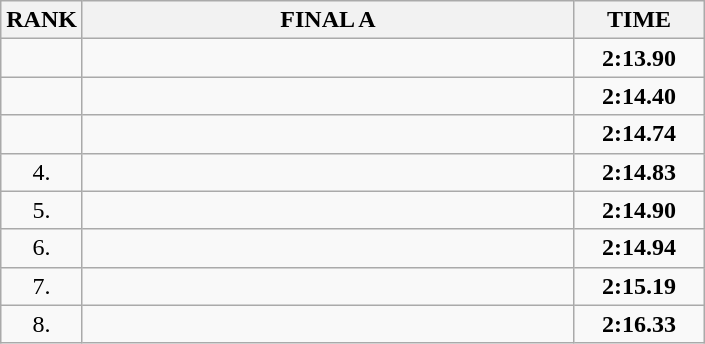<table class="wikitable">
<tr>
<th>RANK</th>
<th style="width: 20em">FINAL A</th>
<th style="width: 5em">TIME</th>
</tr>
<tr>
<td align="center"></td>
<td></td>
<td align="center"><strong>2:13.90</strong></td>
</tr>
<tr>
<td align="center"></td>
<td></td>
<td align="center"><strong>2:14.40</strong></td>
</tr>
<tr>
<td align="center"></td>
<td></td>
<td align="center"><strong>2:14.74</strong></td>
</tr>
<tr>
<td align="center">4.</td>
<td></td>
<td align="center"><strong>2:14.83</strong></td>
</tr>
<tr>
<td align="center">5.</td>
<td></td>
<td align="center"><strong>2:14.90</strong></td>
</tr>
<tr>
<td align="center">6.</td>
<td></td>
<td align="center"><strong>2:14.94</strong></td>
</tr>
<tr>
<td align="center">7.</td>
<td></td>
<td align="center"><strong>2:15.19</strong></td>
</tr>
<tr>
<td align="center">8.</td>
<td></td>
<td align="center"><strong>2:16.33</strong></td>
</tr>
</table>
